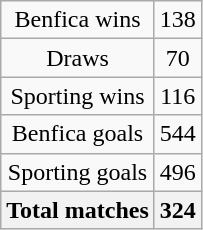<table class="wikitable" style="text-align:center">
<tr>
<td>Benfica wins</td>
<td>138</td>
</tr>
<tr>
<td>Draws</td>
<td>70</td>
</tr>
<tr>
<td>Sporting wins</td>
<td>116</td>
</tr>
<tr>
<td>Benfica goals</td>
<td>544</td>
</tr>
<tr>
<td>Sporting goals</td>
<td>496</td>
</tr>
<tr>
<th>Total matches</th>
<th>324</th>
</tr>
</table>
